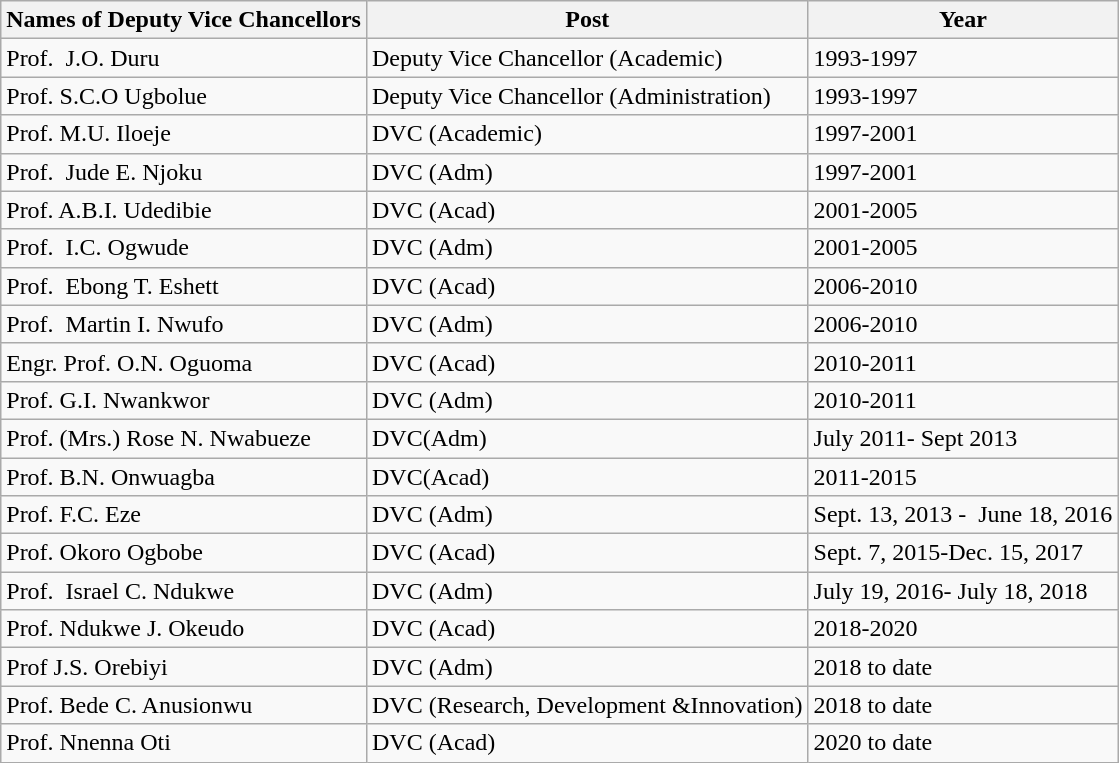<table class="wikitable">
<tr>
<th>Names of Deputy Vice Chancellors</th>
<th>Post</th>
<th>Year</th>
</tr>
<tr>
<td>Prof.  J.O. Duru</td>
<td>Deputy Vice Chancellor (Academic)</td>
<td>1993-1997</td>
</tr>
<tr>
<td>Prof. S.C.O Ugbolue</td>
<td>Deputy Vice Chancellor (Administration)</td>
<td>1993-1997</td>
</tr>
<tr>
<td>Prof. M.U. Iloeje</td>
<td>DVC (Academic)</td>
<td>1997-2001</td>
</tr>
<tr>
<td>Prof.  Jude E. Njoku</td>
<td>DVC (Adm)</td>
<td>1997-2001</td>
</tr>
<tr>
<td>Prof. A.B.I. Udedibie</td>
<td>DVC (Acad)</td>
<td>2001-2005</td>
</tr>
<tr>
<td>Prof.  I.C. Ogwude</td>
<td>DVC (Adm)</td>
<td>2001-2005</td>
</tr>
<tr>
<td>Prof.  Ebong T. Eshett</td>
<td>DVC (Acad)</td>
<td>2006-2010</td>
</tr>
<tr>
<td>Prof.  Martin I. Nwufo</td>
<td>DVC (Adm)</td>
<td>2006-2010</td>
</tr>
<tr>
<td>Engr. Prof. O.N. Oguoma</td>
<td>DVC (Acad)</td>
<td>2010-2011</td>
</tr>
<tr>
<td>Prof. G.I. Nwankwor</td>
<td>DVC (Adm)</td>
<td>2010-2011</td>
</tr>
<tr>
<td>Prof. (Mrs.) Rose N. Nwabueze</td>
<td>DVC(Adm)</td>
<td>July 2011- Sept 2013</td>
</tr>
<tr>
<td>Prof. B.N. Onwuagba</td>
<td>DVC(Acad)</td>
<td>2011-2015</td>
</tr>
<tr>
<td>Prof. F.C. Eze</td>
<td>DVC (Adm)</td>
<td>Sept. 13, 2013 -  June 18, 2016</td>
</tr>
<tr>
<td>Prof. Okoro Ogbobe</td>
<td>DVC (Acad)</td>
<td>Sept. 7, 2015-Dec. 15, 2017</td>
</tr>
<tr>
<td>Prof.  Israel C. Ndukwe</td>
<td>DVC (Adm)</td>
<td>July 19, 2016- July 18, 2018</td>
</tr>
<tr>
<td>Prof. Ndukwe J. Okeudo</td>
<td>DVC (Acad)</td>
<td>2018-2020</td>
</tr>
<tr>
<td>Prof J.S. Orebiyi</td>
<td>DVC (Adm)</td>
<td>2018 to date</td>
</tr>
<tr>
<td>Prof. Bede C. Anusionwu</td>
<td>DVC (Research, Development &Innovation)</td>
<td>2018 to date</td>
</tr>
<tr>
<td>Prof. Nnenna Oti</td>
<td>DVC (Acad)</td>
<td>2020 to date</td>
</tr>
</table>
